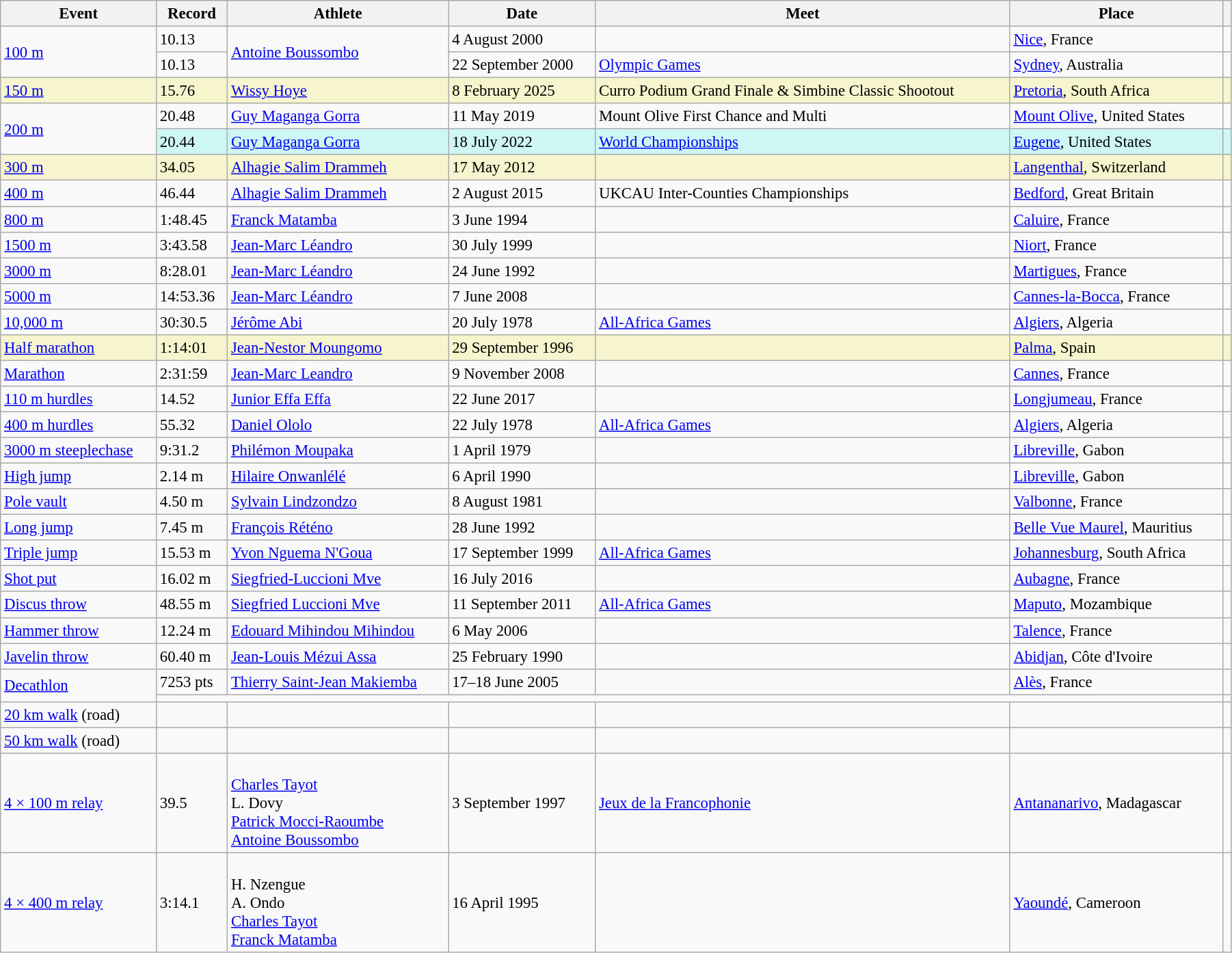<table class="wikitable" style="font-size:95%; width: 95%;">
<tr>
<th>Event</th>
<th>Record</th>
<th>Athlete</th>
<th>Date</th>
<th>Meet</th>
<th>Place</th>
<th></th>
</tr>
<tr>
<td rowspan=2><a href='#'>100 m</a></td>
<td>10.13 </td>
<td rowspan=2><a href='#'>Antoine Boussombo</a></td>
<td>4 August 2000</td>
<td></td>
<td><a href='#'>Nice</a>, France</td>
<td></td>
</tr>
<tr>
<td>10.13 </td>
<td>22 September 2000</td>
<td><a href='#'>Olympic Games</a></td>
<td><a href='#'>Sydney</a>, Australia</td>
<td></td>
</tr>
<tr style="background:#f6F5CE;">
<td><a href='#'>150 m</a></td>
<td>15.76  </td>
<td><a href='#'>Wissy Hoye</a></td>
<td>8 February 2025</td>
<td>Curro Podium Grand Finale & Simbine Classic Shootout</td>
<td><a href='#'>Pretoria</a>, South Africa</td>
<td></td>
</tr>
<tr>
<td rowspan=2><a href='#'>200 m</a></td>
<td>20.48 </td>
<td><a href='#'>Guy Maganga Gorra</a></td>
<td>11 May 2019</td>
<td>Mount Olive First Chance and Multi</td>
<td><a href='#'>Mount Olive</a>, United States</td>
<td></td>
</tr>
<tr bgcolor=#CEF6F5>
<td>20.44 </td>
<td><a href='#'>Guy Maganga Gorra</a></td>
<td>18 July 2022</td>
<td><a href='#'>World Championships</a></td>
<td><a href='#'>Eugene</a>, United States</td>
<td></td>
</tr>
<tr style="background:#f6F5CE;">
<td><a href='#'>300 m</a></td>
<td>34.05</td>
<td><a href='#'>Alhagie Salim Drammeh</a></td>
<td>17 May 2012</td>
<td></td>
<td><a href='#'>Langenthal</a>, Switzerland</td>
<td></td>
</tr>
<tr>
<td><a href='#'>400 m</a></td>
<td>46.44</td>
<td><a href='#'>Alhagie Salim Drammeh</a></td>
<td>2 August 2015</td>
<td>UKCAU Inter-Counties Championships</td>
<td><a href='#'>Bedford</a>, Great Britain</td>
<td></td>
</tr>
<tr>
<td><a href='#'>800 m</a></td>
<td>1:48.45</td>
<td><a href='#'>Franck Matamba</a></td>
<td>3 June 1994</td>
<td></td>
<td><a href='#'>Caluire</a>, France</td>
<td></td>
</tr>
<tr>
<td><a href='#'>1500 m</a></td>
<td>3:43.58</td>
<td><a href='#'>Jean-Marc Léandro</a></td>
<td>30 July 1999</td>
<td></td>
<td><a href='#'>Niort</a>, France</td>
<td></td>
</tr>
<tr>
<td><a href='#'>3000 m</a></td>
<td>8:28.01</td>
<td><a href='#'>Jean-Marc Léandro</a></td>
<td>24 June 1992</td>
<td></td>
<td><a href='#'>Martigues</a>, France</td>
<td></td>
</tr>
<tr>
<td><a href='#'>5000 m</a></td>
<td>14:53.36</td>
<td><a href='#'>Jean-Marc Léandro</a></td>
<td>7 June 2008</td>
<td></td>
<td><a href='#'>Cannes-la-Bocca</a>, France</td>
<td></td>
</tr>
<tr>
<td><a href='#'>10,000 m</a></td>
<td>30:30.5 </td>
<td><a href='#'>Jérôme Abi</a></td>
<td>20 July 1978</td>
<td><a href='#'>All-Africa Games</a></td>
<td><a href='#'>Algiers</a>, Algeria</td>
<td></td>
</tr>
<tr style="background:#f6F5CE;">
<td><a href='#'>Half marathon</a></td>
<td>1:14:01</td>
<td><a href='#'>Jean-Nestor Moungomo</a></td>
<td>29 September 1996</td>
<td></td>
<td><a href='#'>Palma</a>, Spain</td>
<td></td>
</tr>
<tr>
<td><a href='#'>Marathon</a></td>
<td>2:31:59</td>
<td><a href='#'>Jean-Marc Leandro</a></td>
<td>9 November 2008</td>
<td></td>
<td><a href='#'>Cannes</a>, France</td>
<td></td>
</tr>
<tr>
<td><a href='#'>110 m hurdles</a></td>
<td>14.52 </td>
<td><a href='#'>Junior Effa Effa</a></td>
<td>22 June 2017</td>
<td></td>
<td><a href='#'>Longjumeau</a>, France</td>
<td></td>
</tr>
<tr>
<td><a href='#'>400 m hurdles</a></td>
<td>55.32</td>
<td><a href='#'>Daniel Ololo</a></td>
<td>22 July 1978</td>
<td><a href='#'>All-Africa Games</a></td>
<td><a href='#'>Algiers</a>, Algeria</td>
<td></td>
</tr>
<tr>
<td><a href='#'>3000 m steeplechase</a></td>
<td>9:31.2 </td>
<td><a href='#'>Philémon Moupaka</a></td>
<td>1 April 1979</td>
<td></td>
<td><a href='#'>Libreville</a>, Gabon</td>
<td></td>
</tr>
<tr>
<td><a href='#'>High jump</a></td>
<td>2.14 m</td>
<td><a href='#'>Hilaire Onwanlélé</a></td>
<td>6 April 1990</td>
<td></td>
<td><a href='#'>Libreville</a>, Gabon</td>
<td></td>
</tr>
<tr>
<td><a href='#'>Pole vault</a></td>
<td>4.50 m</td>
<td><a href='#'>Sylvain Lindzondzo</a></td>
<td>8 August 1981</td>
<td></td>
<td><a href='#'>Valbonne</a>, France</td>
<td></td>
</tr>
<tr>
<td><a href='#'>Long jump</a></td>
<td>7.45 m</td>
<td><a href='#'>François Réténo</a></td>
<td>28 June 1992</td>
<td></td>
<td><a href='#'>Belle Vue Maurel</a>, Mauritius</td>
<td></td>
</tr>
<tr>
<td><a href='#'>Triple jump</a></td>
<td>15.53 m </td>
<td><a href='#'>Yvon Nguema N'Goua</a></td>
<td>17 September 1999</td>
<td><a href='#'>All-Africa Games</a></td>
<td><a href='#'>Johannesburg</a>, South Africa</td>
<td></td>
</tr>
<tr>
<td><a href='#'>Shot put</a></td>
<td>16.02 m</td>
<td><a href='#'>Siegfried-Luccioni Mve</a></td>
<td>16 July 2016</td>
<td></td>
<td><a href='#'>Aubagne</a>, France</td>
<td></td>
</tr>
<tr>
<td><a href='#'>Discus throw</a></td>
<td>48.55 m</td>
<td><a href='#'>Siegfried Luccioni Mve</a></td>
<td>11 September 2011</td>
<td><a href='#'>All-Africa Games</a></td>
<td><a href='#'>Maputo</a>, Mozambique</td>
<td></td>
</tr>
<tr>
<td><a href='#'>Hammer throw</a></td>
<td>12.24 m</td>
<td><a href='#'>Edouard Mihindou Mihindou</a></td>
<td>6 May 2006</td>
<td></td>
<td><a href='#'>Talence</a>, France</td>
<td></td>
</tr>
<tr>
<td><a href='#'>Javelin throw</a></td>
<td>60.40 m</td>
<td><a href='#'>Jean-Louis Mézui Assa</a></td>
<td>25 February 1990</td>
<td></td>
<td><a href='#'>Abidjan</a>, Côte d'Ivoire</td>
<td></td>
</tr>
<tr>
<td rowspan=2><a href='#'>Decathlon</a></td>
<td>7253 pts</td>
<td><a href='#'>Thierry Saint-Jean Makiemba</a></td>
<td>17–18 June 2005</td>
<td></td>
<td><a href='#'>Alès</a>, France</td>
<td></td>
</tr>
<tr>
<td colspan=5></td>
<td></td>
</tr>
<tr>
<td><a href='#'>20 km walk</a> (road)</td>
<td></td>
<td></td>
<td></td>
<td></td>
<td></td>
<td></td>
</tr>
<tr>
<td><a href='#'>50 km walk</a> (road)</td>
<td></td>
<td></td>
<td></td>
<td></td>
<td></td>
<td></td>
</tr>
<tr>
<td><a href='#'>4 × 100 m relay</a></td>
<td>39.5 </td>
<td><br><a href='#'>Charles Tayot</a><br>L. Dovy<br><a href='#'>Patrick Mocci-Raoumbe</a><br><a href='#'>Antoine Boussombo</a></td>
<td>3 September 1997</td>
<td><a href='#'>Jeux de la Francophonie</a></td>
<td><a href='#'>Antananarivo</a>, Madagascar</td>
<td></td>
</tr>
<tr>
<td><a href='#'>4 × 400 m relay</a></td>
<td>3:14.1</td>
<td><br>H. Nzengue<br>A. Ondo<br><a href='#'>Charles Tayot</a><br><a href='#'>Franck Matamba</a></td>
<td>16 April 1995</td>
<td></td>
<td><a href='#'>Yaoundé</a>, Cameroon</td>
<td></td>
</tr>
</table>
